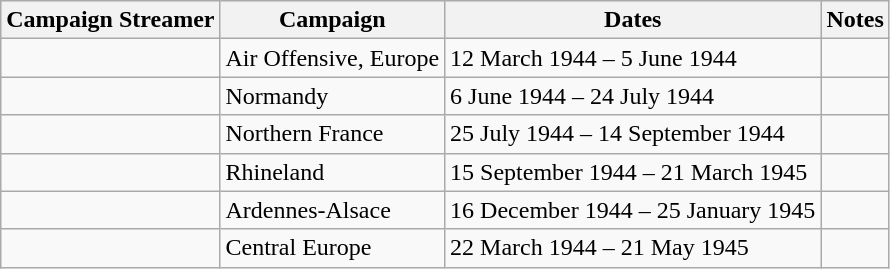<table class="wikitable">
<tr style="background:#efefef;">
<th>Campaign Streamer</th>
<th>Campaign</th>
<th>Dates</th>
<th>Notes</th>
</tr>
<tr>
<td></td>
<td>Air Offensive, Europe</td>
<td>12 March 1944 – 5 June 1944</td>
<td></td>
</tr>
<tr>
<td></td>
<td>Normandy</td>
<td>6 June 1944 – 24 July 1944</td>
<td></td>
</tr>
<tr>
<td></td>
<td>Northern France</td>
<td>25 July 1944 – 14 September 1944</td>
<td></td>
</tr>
<tr>
<td></td>
<td>Rhineland</td>
<td>15 September 1944 – 21 March 1945</td>
<td></td>
</tr>
<tr>
<td></td>
<td>Ardennes-Alsace</td>
<td>16 December 1944 – 25 January 1945</td>
<td></td>
</tr>
<tr>
<td></td>
<td>Central Europe</td>
<td>22 March 1944 – 21 May 1945</td>
<td></td>
</tr>
</table>
